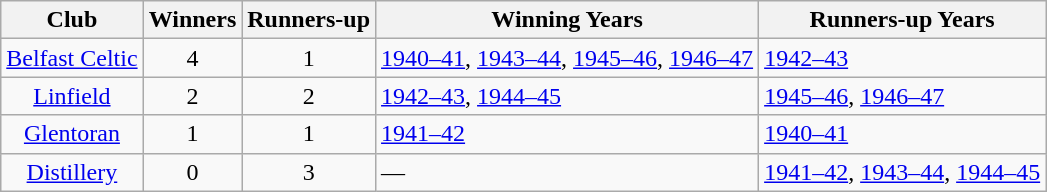<table class="wikitable" style="text-align:center">
<tr>
<th>Club</th>
<th>Winners</th>
<th>Runners-up</th>
<th>Winning Years</th>
<th>Runners-up Years</th>
</tr>
<tr>
<td><a href='#'>Belfast Celtic</a></td>
<td>4</td>
<td>1</td>
<td align=left><a href='#'>1940–41</a>, <a href='#'>1943–44</a>, <a href='#'>1945–46</a>, <a href='#'>1946–47</a></td>
<td align=left><a href='#'>1942–43</a></td>
</tr>
<tr>
<td><a href='#'>Linfield</a></td>
<td>2</td>
<td>2</td>
<td align=left><a href='#'>1942–43</a>, <a href='#'>1944–45</a></td>
<td align=left><a href='#'>1945–46</a>, <a href='#'>1946–47</a></td>
</tr>
<tr>
<td><a href='#'>Glentoran</a></td>
<td>1</td>
<td>1</td>
<td align=left><a href='#'>1941–42</a></td>
<td align=left><a href='#'>1940–41</a></td>
</tr>
<tr>
<td><a href='#'>Distillery</a></td>
<td>0</td>
<td>3</td>
<td align=left>—</td>
<td align=left><a href='#'>1941–42</a>, <a href='#'>1943–44</a>, <a href='#'>1944–45</a></td>
</tr>
</table>
